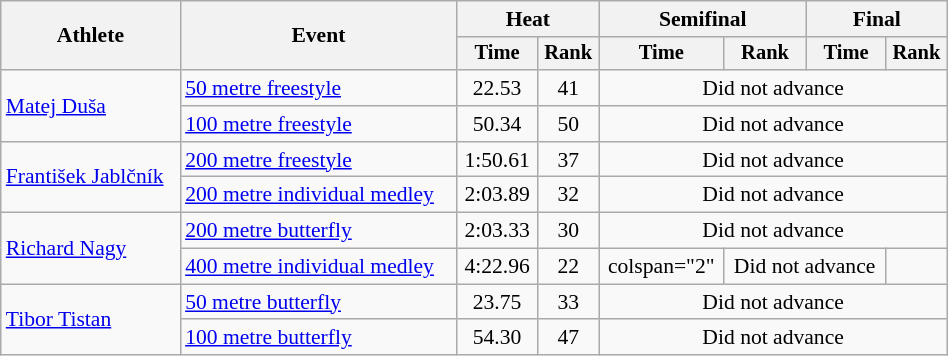<table class="wikitable" style="text-align:center; font-size:90%; width:50%;">
<tr>
<th rowspan="2">Athlete</th>
<th rowspan="2">Event</th>
<th colspan="2">Heat</th>
<th colspan="2">Semifinal</th>
<th colspan="2">Final</th>
</tr>
<tr style="font-size:95%">
<th>Time</th>
<th>Rank</th>
<th>Time</th>
<th>Rank</th>
<th>Time</th>
<th>Rank</th>
</tr>
<tr>
<td align=left rowspan=2><a href='#'>Matej Duša</a></td>
<td align=left><a href='#'>50 metre freestyle</a></td>
<td>22.53</td>
<td>41</td>
<td colspan=4>Did not advance</td>
</tr>
<tr>
<td align=left><a href='#'>100 metre freestyle</a></td>
<td>50.34</td>
<td>50</td>
<td colspan=4>Did not advance</td>
</tr>
<tr align=center>
<td align=left rowspan="2"><a href='#'>František Jablčník</a></td>
<td align=left><a href='#'>200 metre freestyle</a></td>
<td>1:50.61</td>
<td>37</td>
<td colspan=4>Did not advance</td>
</tr>
<tr align=center>
<td align=left><a href='#'>200 metre individual medley</a></td>
<td>2:03.89</td>
<td>32</td>
<td colspan=4>Did not advance</td>
</tr>
<tr align=center>
<td align=left rowspan="2"><a href='#'>Richard Nagy</a></td>
<td align=left><a href='#'>200 metre butterfly</a></td>
<td>2:03.33</td>
<td>30</td>
<td colspan=4>Did not advance</td>
</tr>
<tr align=center>
<td align=left><a href='#'>400 metre individual medley</a></td>
<td>4:22.96</td>
<td>22</td>
<td>colspan="2" </td>
<td colspan="2">Did not advance</td>
</tr>
<tr align=center>
<td align=left rowspan="2"><a href='#'>Tibor Tistan</a></td>
<td align=left><a href='#'>50 metre butterfly</a></td>
<td>23.75</td>
<td>33</td>
<td colspan=4>Did not advance</td>
</tr>
<tr align=center>
<td align=left><a href='#'>100 metre butterfly</a></td>
<td>54.30</td>
<td>47</td>
<td colspan=4>Did not advance</td>
</tr>
</table>
